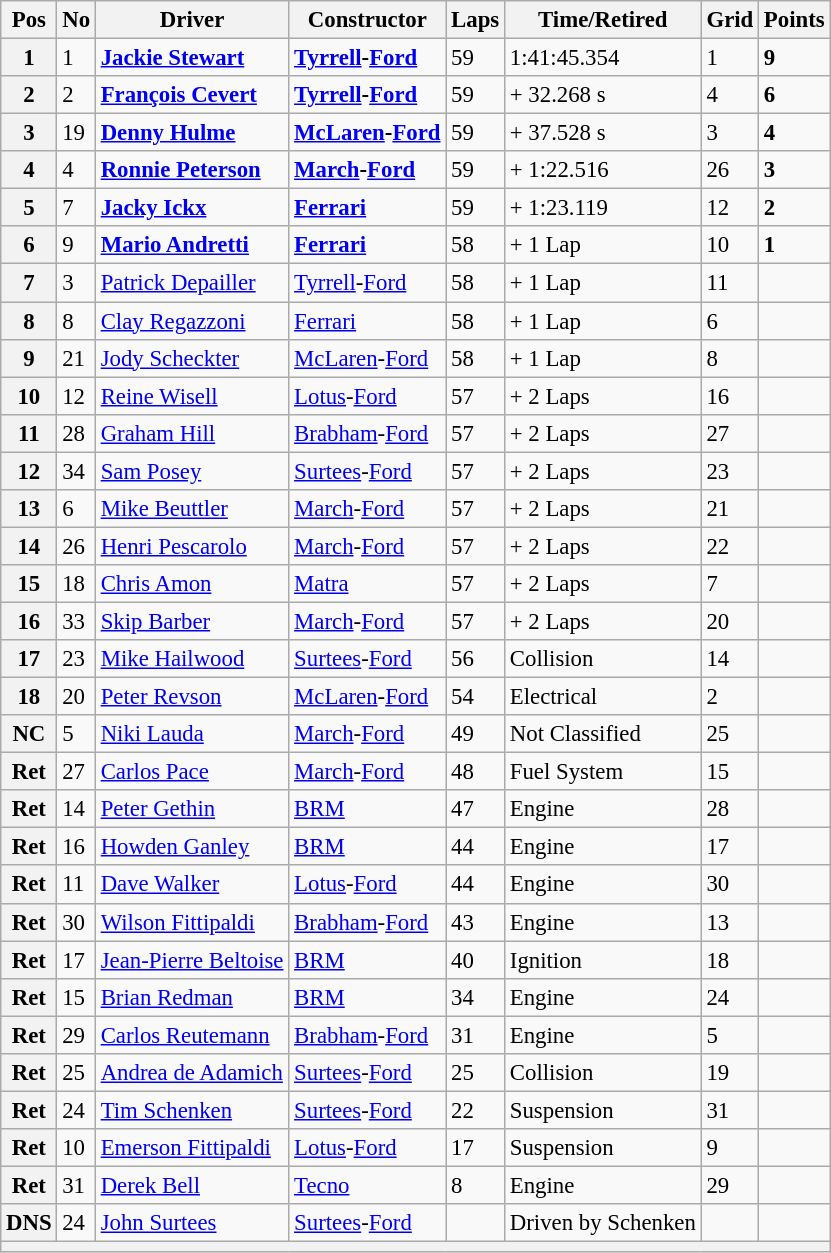<table class="wikitable" style="font-size: 95%;">
<tr>
<th>Pos</th>
<th>No</th>
<th>Driver</th>
<th>Constructor</th>
<th>Laps</th>
<th>Time/Retired</th>
<th>Grid</th>
<th>Points</th>
</tr>
<tr>
<th>1</th>
<td>1</td>
<td> <strong><a href='#'>Jackie Stewart</a></strong></td>
<td><strong><a href='#'>Tyrrell</a>-<a href='#'>Ford</a></strong></td>
<td>59</td>
<td>1:41:45.354</td>
<td>1</td>
<td><strong>9</strong></td>
</tr>
<tr>
<th>2</th>
<td>2</td>
<td> <strong><a href='#'>François Cevert</a></strong></td>
<td><strong><a href='#'>Tyrrell</a>-<a href='#'>Ford</a></strong></td>
<td>59</td>
<td>+ 32.268 s</td>
<td>4</td>
<td><strong>6</strong></td>
</tr>
<tr>
<th>3</th>
<td>19</td>
<td> <strong><a href='#'>Denny Hulme</a></strong></td>
<td><strong><a href='#'>McLaren</a>-<a href='#'>Ford</a></strong></td>
<td>59</td>
<td>+ 37.528 s</td>
<td>3</td>
<td><strong>4</strong></td>
</tr>
<tr>
<th>4</th>
<td>4</td>
<td> <strong><a href='#'>Ronnie Peterson</a></strong></td>
<td><strong><a href='#'>March</a>-<a href='#'>Ford</a></strong></td>
<td>59</td>
<td>+ 1:22.516</td>
<td>26</td>
<td><strong>3</strong></td>
</tr>
<tr>
<th>5</th>
<td>7</td>
<td> <strong><a href='#'>Jacky Ickx</a></strong></td>
<td><strong><a href='#'>Ferrari</a></strong></td>
<td>59</td>
<td>+ 1:23.119</td>
<td>12</td>
<td><strong>2</strong></td>
</tr>
<tr>
<th>6</th>
<td>9</td>
<td> <strong><a href='#'>Mario Andretti</a></strong></td>
<td><strong><a href='#'>Ferrari</a></strong></td>
<td>58</td>
<td>+ 1 Lap</td>
<td>10</td>
<td><strong>1</strong></td>
</tr>
<tr>
<th>7</th>
<td>3</td>
<td> <a href='#'>Patrick Depailler</a></td>
<td><a href='#'>Tyrrell</a>-<a href='#'>Ford</a></td>
<td>58</td>
<td>+ 1 Lap</td>
<td>11</td>
<td> </td>
</tr>
<tr>
<th>8</th>
<td>8</td>
<td> <a href='#'>Clay Regazzoni</a></td>
<td><a href='#'>Ferrari</a></td>
<td>58</td>
<td>+ 1 Lap</td>
<td>6</td>
<td> </td>
</tr>
<tr>
<th>9</th>
<td>21</td>
<td> <a href='#'>Jody Scheckter</a></td>
<td><a href='#'>McLaren</a>-<a href='#'>Ford</a></td>
<td>58</td>
<td>+ 1 Lap</td>
<td>8</td>
<td> </td>
</tr>
<tr>
<th>10</th>
<td>12</td>
<td> <a href='#'>Reine Wisell</a></td>
<td><a href='#'>Lotus</a>-<a href='#'>Ford</a></td>
<td>57</td>
<td>+ 2 Laps</td>
<td>16</td>
<td> </td>
</tr>
<tr>
<th>11</th>
<td>28</td>
<td> <a href='#'>Graham Hill</a></td>
<td><a href='#'>Brabham</a>-<a href='#'>Ford</a></td>
<td>57</td>
<td>+ 2 Laps</td>
<td>27</td>
<td> </td>
</tr>
<tr>
<th>12</th>
<td>34</td>
<td> <a href='#'>Sam Posey</a></td>
<td><a href='#'>Surtees</a>-<a href='#'>Ford</a></td>
<td>57</td>
<td>+ 2 Laps</td>
<td>23</td>
<td> </td>
</tr>
<tr>
<th>13</th>
<td>6</td>
<td> <a href='#'>Mike Beuttler</a></td>
<td><a href='#'>March</a>-<a href='#'>Ford</a></td>
<td>57</td>
<td>+ 2 Laps</td>
<td>21</td>
<td> </td>
</tr>
<tr>
<th>14</th>
<td>26</td>
<td> <a href='#'>Henri Pescarolo</a></td>
<td><a href='#'>March</a>-<a href='#'>Ford</a></td>
<td>57</td>
<td>+ 2 Laps</td>
<td>22</td>
<td> </td>
</tr>
<tr>
<th>15</th>
<td>18</td>
<td> <a href='#'>Chris Amon</a></td>
<td><a href='#'>Matra</a></td>
<td>57</td>
<td>+ 2 Laps</td>
<td>7</td>
<td> </td>
</tr>
<tr>
<th>16</th>
<td>33</td>
<td> <a href='#'>Skip Barber</a></td>
<td><a href='#'>March</a>-<a href='#'>Ford</a></td>
<td>57</td>
<td>+ 2 Laps</td>
<td>20</td>
<td> </td>
</tr>
<tr>
<th>17</th>
<td>23</td>
<td> <a href='#'>Mike Hailwood</a></td>
<td><a href='#'>Surtees</a>-<a href='#'>Ford</a></td>
<td>56</td>
<td>Collision</td>
<td>14</td>
<td> </td>
</tr>
<tr>
<th>18</th>
<td>20</td>
<td> <a href='#'>Peter Revson</a></td>
<td><a href='#'>McLaren</a>-<a href='#'>Ford</a></td>
<td>54</td>
<td>Electrical</td>
<td>2</td>
<td> </td>
</tr>
<tr>
<th>NC</th>
<td>5</td>
<td> <a href='#'>Niki Lauda</a></td>
<td><a href='#'>March</a>-<a href='#'>Ford</a></td>
<td>49</td>
<td>Not Classified</td>
<td>25</td>
<td> </td>
</tr>
<tr>
<th>Ret</th>
<td>27</td>
<td> <a href='#'>Carlos Pace</a></td>
<td><a href='#'>March</a>-<a href='#'>Ford</a></td>
<td>48</td>
<td>Fuel System</td>
<td>15</td>
<td> </td>
</tr>
<tr>
<th>Ret</th>
<td>14</td>
<td> <a href='#'>Peter Gethin</a></td>
<td><a href='#'>BRM</a></td>
<td>47</td>
<td>Engine</td>
<td>28</td>
<td> </td>
</tr>
<tr>
<th>Ret</th>
<td>16</td>
<td> <a href='#'>Howden Ganley</a></td>
<td><a href='#'>BRM</a></td>
<td>44</td>
<td>Engine</td>
<td>17</td>
<td> </td>
</tr>
<tr>
<th>Ret</th>
<td>11</td>
<td> <a href='#'>Dave Walker</a></td>
<td><a href='#'>Lotus</a>-<a href='#'>Ford</a></td>
<td>44</td>
<td>Engine</td>
<td>30</td>
<td> </td>
</tr>
<tr>
<th>Ret</th>
<td>30</td>
<td> <a href='#'>Wilson Fittipaldi</a></td>
<td><a href='#'>Brabham</a>-<a href='#'>Ford</a></td>
<td>43</td>
<td>Engine</td>
<td>13</td>
<td> </td>
</tr>
<tr>
<th>Ret</th>
<td>17</td>
<td> <a href='#'>Jean-Pierre Beltoise</a></td>
<td><a href='#'>BRM</a></td>
<td>40</td>
<td>Ignition</td>
<td>18</td>
<td> </td>
</tr>
<tr>
<th>Ret</th>
<td>15</td>
<td> <a href='#'>Brian Redman</a></td>
<td><a href='#'>BRM</a></td>
<td>34</td>
<td>Engine</td>
<td>24</td>
<td> </td>
</tr>
<tr>
<th>Ret</th>
<td>29</td>
<td> <a href='#'>Carlos Reutemann</a></td>
<td><a href='#'>Brabham</a>-<a href='#'>Ford</a></td>
<td>31</td>
<td>Engine</td>
<td>5</td>
<td> </td>
</tr>
<tr>
<th>Ret</th>
<td>25</td>
<td> <a href='#'>Andrea de Adamich</a></td>
<td><a href='#'>Surtees</a>-<a href='#'>Ford</a></td>
<td>25</td>
<td>Collision</td>
<td>19</td>
<td> </td>
</tr>
<tr>
<th>Ret</th>
<td>24</td>
<td> <a href='#'>Tim Schenken</a></td>
<td><a href='#'>Surtees</a>-<a href='#'>Ford</a></td>
<td>22</td>
<td>Suspension</td>
<td>31</td>
<td> </td>
</tr>
<tr>
<th>Ret</th>
<td>10</td>
<td> <a href='#'>Emerson Fittipaldi</a></td>
<td><a href='#'>Lotus</a>-<a href='#'>Ford</a></td>
<td>17</td>
<td>Suspension</td>
<td>9</td>
<td> </td>
</tr>
<tr>
<th>Ret</th>
<td>31</td>
<td> <a href='#'>Derek Bell</a></td>
<td><a href='#'>Tecno</a></td>
<td>8</td>
<td>Engine</td>
<td>29</td>
<td> </td>
</tr>
<tr>
<th>DNS</th>
<td>24</td>
<td> <a href='#'>John Surtees</a></td>
<td><a href='#'>Surtees</a>-<a href='#'>Ford</a></td>
<td> </td>
<td>Driven by Schenken</td>
<td> </td>
<td> </td>
</tr>
<tr>
<th colspan="8"></th>
</tr>
</table>
